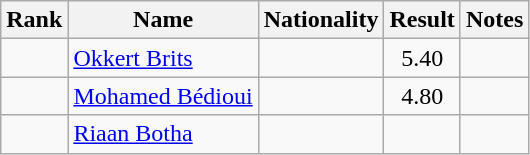<table class="wikitable sortable" style="text-align:center">
<tr>
<th>Rank</th>
<th>Name</th>
<th>Nationality</th>
<th>Result</th>
<th>Notes</th>
</tr>
<tr>
<td></td>
<td align=left><a href='#'>Okkert Brits</a></td>
<td align=left></td>
<td>5.40</td>
<td></td>
</tr>
<tr>
<td></td>
<td align=left><a href='#'>Mohamed Bédioui</a></td>
<td align=left></td>
<td>4.80</td>
<td></td>
</tr>
<tr>
<td></td>
<td align=left><a href='#'>Riaan Botha</a></td>
<td align=left></td>
<td></td>
<td></td>
</tr>
</table>
